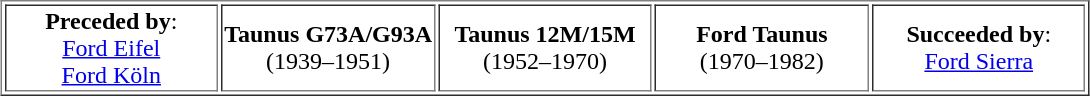<table style="margin:auto;" border="1">
<tr style="text-align:center;">
<td style="width:20%; "><strong>Preceded by</strong>:<br><a href='#'>Ford Eifel</a><br><a href='#'>Ford Köln</a></td>
<td style="width:20%; "><strong>Taunus G73A/G93A</strong><br>(1939–1951)</td>
<td style="width:20%; "><strong>Taunus 12M/15M</strong><br>(1952–1970)</td>
<td style="width:20%; "><strong>Ford Taunus</strong><br>(1970–1982)</td>
<td style="width:20%; "><strong>Succeeded by</strong>:<br><a href='#'>Ford Sierra</a></td>
</tr>
</table>
